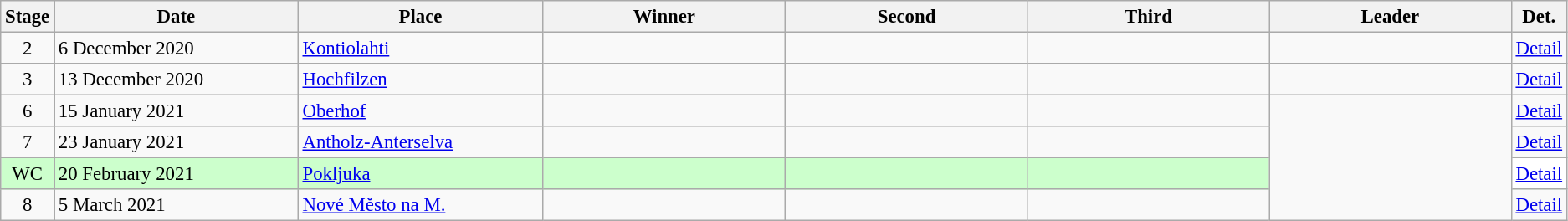<table class="wikitable" style="font-size:95%;">
<tr>
<th width="20">Stage</th>
<th width="200">Date</th>
<th width="200">Place</th>
<th width="200">Winner</th>
<th width="200">Second</th>
<th width="200">Third</th>
<th width="200">Leader <br> </th>
<th width="20">Det.</th>
</tr>
<tr>
<td align="center">2</td>
<td>6 December 2020</td>
<td> <a href='#'>Kontiolahti</a></td>
<td></td>
<td></td>
<td></td>
<td></td>
<td><a href='#'>Detail</a></td>
</tr>
<tr>
<td align="center">3</td>
<td>13 December 2020</td>
<td> <a href='#'>Hochfilzen</a></td>
<td></td>
<td></td>
<td></td>
<td><br></td>
<td><a href='#'>Detail</a></td>
</tr>
<tr>
<td align="center">6</td>
<td>15 January 2021</td>
<td> <a href='#'>Oberhof</a></td>
<td></td>
<td></td>
<td></td>
<td rowspan=4></td>
<td><a href='#'>Detail</a></td>
</tr>
<tr>
<td align="center">7</td>
<td>23 January 2021</td>
<td> <a href='#'>Antholz-Anterselva</a></td>
<td></td>
<td></td>
<td></td>
<td><a href='#'>Detail</a></td>
</tr>
<tr style="background:#CCFFCC">
<td align="center">WC</td>
<td>20 February 2021</td>
<td> <a href='#'>Pokljuka</a></td>
<td></td>
<td></td>
<td></td>
<td style="background:white"><a href='#'>Detail</a></td>
</tr>
<tr>
<td align="center">8</td>
<td>5 March 2021</td>
<td> <a href='#'>Nové Město na M.</a></td>
<td></td>
<td></td>
<td></td>
<td><a href='#'>Detail</a></td>
</tr>
</table>
